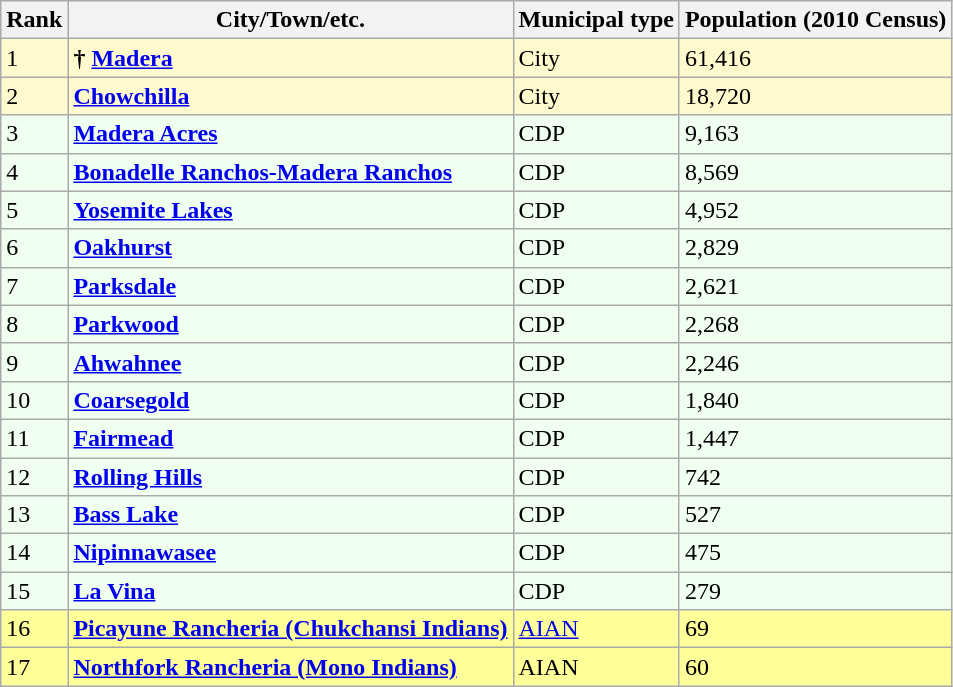<table class="wikitable sortable">
<tr>
<th>Rank</th>
<th>City/Town/etc.</th>
<th>Municipal type</th>
<th>Population (2010 Census)</th>
</tr>
<tr style="background-color:#FFFACD;">
<td>1</td>
<td><strong>†</strong> <strong><a href='#'>Madera</a></strong></td>
<td>City</td>
<td>61,416</td>
</tr>
<tr style="background-color:#FFFACD;">
<td>2</td>
<td><strong><a href='#'>Chowchilla</a></strong></td>
<td>City</td>
<td>18,720</td>
</tr>
<tr style="background-color:#F0FFF0;">
<td>3</td>
<td><strong><a href='#'>Madera Acres</a></strong></td>
<td>CDP</td>
<td>9,163</td>
</tr>
<tr style="background-color:#F0FFF0;">
<td>4</td>
<td><strong><a href='#'>Bonadelle Ranchos-Madera Ranchos</a></strong></td>
<td>CDP</td>
<td>8,569</td>
</tr>
<tr style="background-color:#F0FFF0;">
<td>5</td>
<td><strong><a href='#'>Yosemite Lakes</a></strong></td>
<td>CDP</td>
<td>4,952</td>
</tr>
<tr style="background-color:#F0FFF0;">
<td>6</td>
<td><strong><a href='#'>Oakhurst</a></strong></td>
<td>CDP</td>
<td>2,829</td>
</tr>
<tr style="background-color:#F0FFF0;">
<td>7</td>
<td><strong><a href='#'>Parksdale</a></strong></td>
<td>CDP</td>
<td>2,621</td>
</tr>
<tr style="background-color:#F0FFF0;">
<td>8</td>
<td><strong><a href='#'>Parkwood</a></strong></td>
<td>CDP</td>
<td>2,268</td>
</tr>
<tr style="background-color:#F0FFF0;">
<td>9</td>
<td><strong><a href='#'>Ahwahnee</a></strong></td>
<td>CDP</td>
<td>2,246</td>
</tr>
<tr style="background-color:#F0FFF0;">
<td>10</td>
<td><strong><a href='#'>Coarsegold</a></strong></td>
<td>CDP</td>
<td>1,840</td>
</tr>
<tr style="background-color:#F0FFF0;">
<td>11</td>
<td><strong><a href='#'>Fairmead</a></strong></td>
<td>CDP</td>
<td>1,447</td>
</tr>
<tr style="background-color:#F0FFF0;">
<td>12</td>
<td><strong><a href='#'>Rolling Hills</a></strong></td>
<td>CDP</td>
<td>742</td>
</tr>
<tr style="background-color:#F0FFF0;">
<td>13</td>
<td><strong><a href='#'>Bass Lake</a></strong></td>
<td>CDP</td>
<td>527</td>
</tr>
<tr style="background-color:#F0FFF0;">
<td>14</td>
<td><strong><a href='#'>Nipinnawasee</a></strong></td>
<td>CDP</td>
<td>475</td>
</tr>
<tr style="background-color:#F0FFF0;">
<td>15</td>
<td><strong><a href='#'>La Vina</a></strong></td>
<td>CDP</td>
<td>279</td>
</tr>
<tr style="background-color:#FFFF99;">
<td>16</td>
<td><strong><a href='#'>Picayune Rancheria (Chukchansi Indians)</a></strong></td>
<td><a href='#'>AIAN</a></td>
<td>69</td>
</tr>
<tr style="background-color:#FFFF99;">
<td>17</td>
<td><strong><a href='#'>Northfork Rancheria (Mono Indians)</a></strong></td>
<td>AIAN</td>
<td>60</td>
</tr>
</table>
